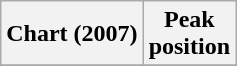<table class="wikitable plainrowheaders" style="text-align:center">
<tr>
<th scope="col">Chart (2007)</th>
<th scope="col">Peak<br>position</th>
</tr>
<tr>
</tr>
</table>
